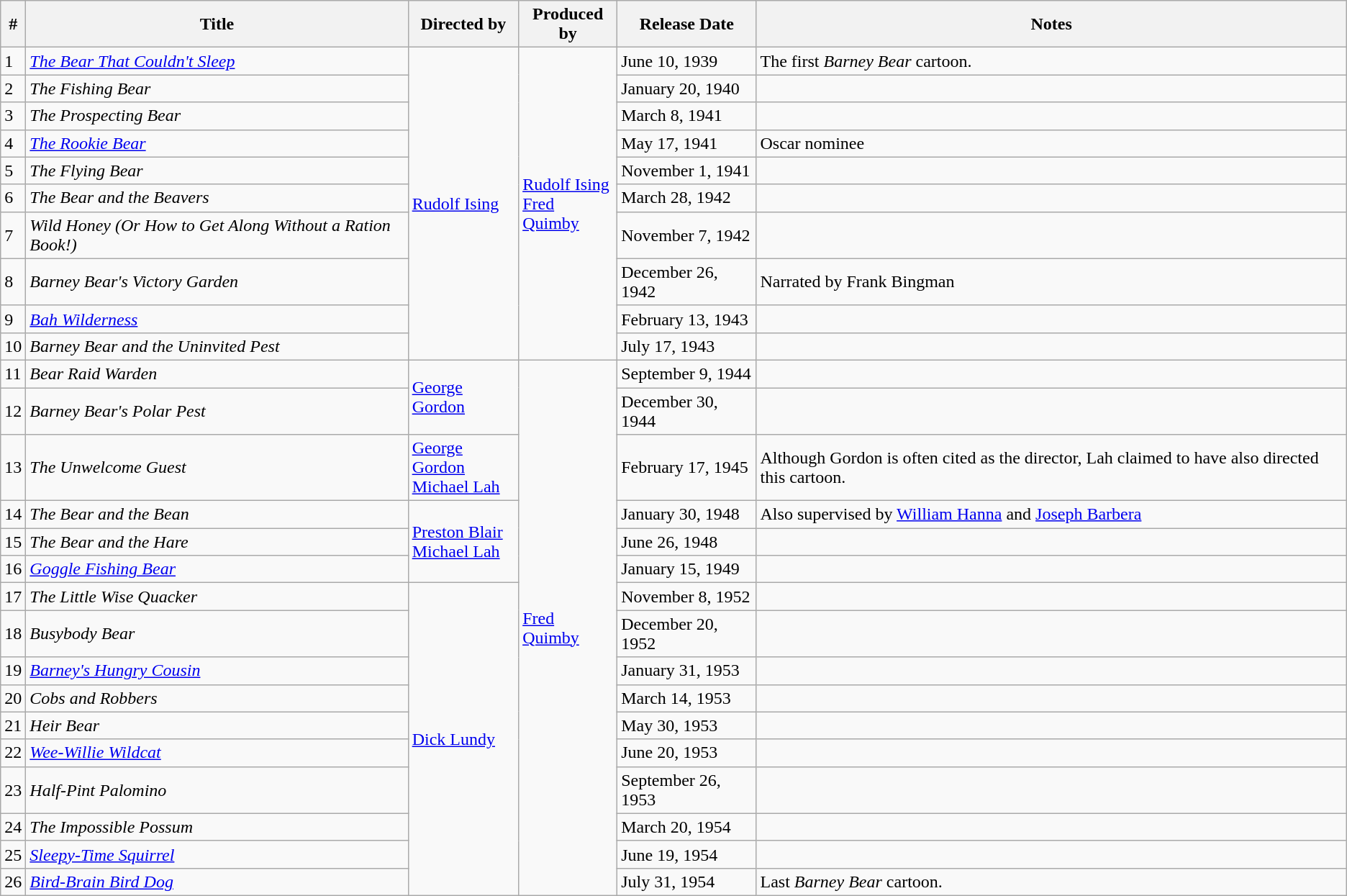<table class="wikitable">
<tr>
<th>#</th>
<th>Title</th>
<th>Directed by</th>
<th>Produced by</th>
<th>Release Date</th>
<th>Notes</th>
</tr>
<tr>
<td>1</td>
<td><em><a href='#'>The Bear That Couldn't Sleep</a></em></td>
<td rowspan="10"><a href='#'>Rudolf Ising</a></td>
<td rowspan="10"><a href='#'>Rudolf Ising</a><br><a href='#'>Fred Quimby</a></td>
<td>June 10, 1939</td>
<td>The first <em>Barney Bear</em> cartoon.</td>
</tr>
<tr>
<td>2</td>
<td><em>The Fishing Bear</em></td>
<td>January 20, 1940</td>
<td></td>
</tr>
<tr>
<td>3</td>
<td><em>The Prospecting Bear</em></td>
<td>March 8, 1941</td>
<td></td>
</tr>
<tr>
<td>4</td>
<td><em><a href='#'>The Rookie Bear</a></em></td>
<td>May 17, 1941</td>
<td>Oscar nominee</td>
</tr>
<tr>
<td>5</td>
<td><em>The Flying Bear</em></td>
<td>November 1, 1941</td>
<td></td>
</tr>
<tr>
<td>6</td>
<td><em>The Bear and the Beavers</em></td>
<td>March 28, 1942</td>
<td></td>
</tr>
<tr>
<td>7</td>
<td><em>Wild Honey (Or How to Get Along Without a Ration Book!) </em></td>
<td>November 7, 1942</td>
<td></td>
</tr>
<tr>
<td>8</td>
<td><em>Barney Bear's Victory Garden</em></td>
<td>December 26, 1942</td>
<td>Narrated by Frank Bingman</td>
</tr>
<tr>
<td>9</td>
<td><em><a href='#'>Bah Wilderness</a></em></td>
<td>February 13, 1943</td>
<td></td>
</tr>
<tr>
<td>10</td>
<td><em>Barney Bear and the Uninvited Pest</em></td>
<td>July 17, 1943</td>
<td></td>
</tr>
<tr>
<td>11</td>
<td><em>Bear Raid Warden</em></td>
<td rowspan="2"><a href='#'>George Gordon</a></td>
<td rowspan="16"><a href='#'>Fred Quimby</a></td>
<td>September 9, 1944</td>
<td></td>
</tr>
<tr>
<td>12</td>
<td><em>Barney Bear's Polar Pest</em></td>
<td>December 30, 1944</td>
<td></td>
</tr>
<tr>
<td>13</td>
<td><em>The Unwelcome Guest</em></td>
<td><a href='#'>George Gordon</a><br><a href='#'>Michael Lah</a></td>
<td>February 17, 1945</td>
<td>Although Gordon is often cited as the director, Lah claimed to have also directed this cartoon.</td>
</tr>
<tr>
<td>14</td>
<td><em>The Bear and the Bean</em></td>
<td rowspan="3"><a href='#'>Preston Blair</a><br><a href='#'>Michael Lah</a></td>
<td>January 30, 1948</td>
<td>Also supervised by <a href='#'>William Hanna</a> and <a href='#'>Joseph Barbera</a></td>
</tr>
<tr>
<td>15</td>
<td><em>The Bear and the Hare</em></td>
<td>June 26, 1948</td>
<td></td>
</tr>
<tr>
<td>16</td>
<td><em><a href='#'>Goggle Fishing Bear</a></em></td>
<td>January 15, 1949</td>
<td></td>
</tr>
<tr>
<td>17</td>
<td><em>The Little Wise Quacker</em></td>
<td rowspan="10"><a href='#'>Dick Lundy</a></td>
<td>November 8, 1952</td>
<td></td>
</tr>
<tr>
<td>18</td>
<td><em>Busybody Bear</em></td>
<td>December 20, 1952</td>
<td></td>
</tr>
<tr>
<td>19</td>
<td><em><a href='#'>Barney's Hungry Cousin</a></em></td>
<td>January 31, 1953</td>
<td></td>
</tr>
<tr>
<td>20</td>
<td><em>Cobs and Robbers</em></td>
<td>March 14, 1953</td>
<td></td>
</tr>
<tr>
<td>21</td>
<td><em>Heir Bear</em></td>
<td>May 30, 1953</td>
<td></td>
</tr>
<tr>
<td>22</td>
<td><em><a href='#'>Wee-Willie Wildcat</a></em></td>
<td>June 20, 1953</td>
<td></td>
</tr>
<tr>
<td>23</td>
<td><em>Half-Pint Palomino</em></td>
<td>September 26, 1953</td>
<td></td>
</tr>
<tr>
<td>24</td>
<td><em>The Impossible Possum</em></td>
<td>March 20, 1954</td>
<td></td>
</tr>
<tr>
<td>25</td>
<td><em><a href='#'>Sleepy-Time Squirrel</a></em></td>
<td>June 19, 1954</td>
<td></td>
</tr>
<tr>
<td>26</td>
<td><em><a href='#'>Bird-Brain Bird Dog</a></em></td>
<td>July 31, 1954</td>
<td>Last <em>Barney Bear</em> cartoon.</td>
</tr>
</table>
